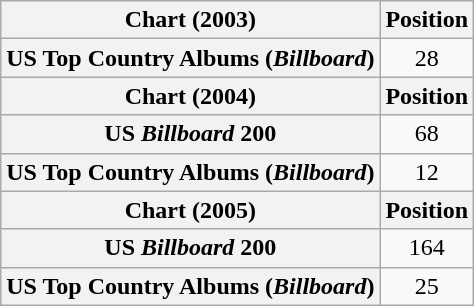<table class="wikitable plainrowheaders" style="text-align:center">
<tr>
<th scope="col">Chart (2003)</th>
<th scope="col">Position</th>
</tr>
<tr>
<th scope="row">US Top Country Albums (<em>Billboard</em>)</th>
<td>28</td>
</tr>
<tr>
<th scope="col">Chart (2004)</th>
<th scope="col">Position</th>
</tr>
<tr>
<th scope="row">US <em>Billboard</em> 200</th>
<td>68</td>
</tr>
<tr>
<th scope="row">US Top Country Albums (<em>Billboard</em>)</th>
<td>12</td>
</tr>
<tr>
<th scope="col">Chart (2005)</th>
<th scope="col">Position</th>
</tr>
<tr>
<th scope="row">US <em>Billboard</em> 200</th>
<td>164</td>
</tr>
<tr>
<th scope="row">US Top Country Albums (<em>Billboard</em>)</th>
<td>25</td>
</tr>
</table>
